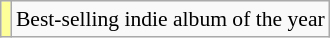<table class="wikitable plainrowheaders" style="font-size:90%;">
<tr>
<td bgcolor=#FFFF99 align=center></td>
<td>Best-selling indie album of the year</td>
</tr>
</table>
